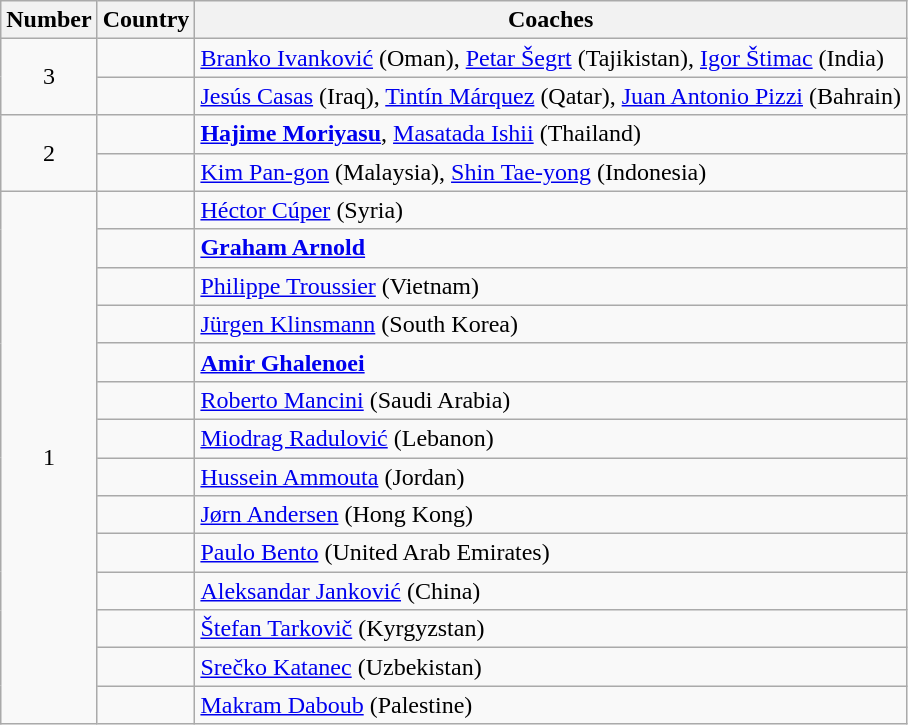<table class="wikitable sortable">
<tr>
<th>Number</th>
<th>Country</th>
<th>Coaches</th>
</tr>
<tr>
<td rowspan="2" align="center">3</td>
<td></td>
<td><a href='#'>Branko Ivanković</a> (Oman), <a href='#'>Petar Šegrt</a> (Tajikistan), <a href='#'>Igor Štimac</a> (India)</td>
</tr>
<tr>
<td></td>
<td><a href='#'>Jesús Casas</a> (Iraq), <a href='#'>Tintín Márquez</a> (Qatar), <a href='#'>Juan Antonio Pizzi</a> (Bahrain)</td>
</tr>
<tr>
<td rowspan="2" align="center">2</td>
<td></td>
<td><strong><a href='#'>Hajime Moriyasu</a></strong>, <a href='#'>Masatada Ishii</a> (Thailand)</td>
</tr>
<tr>
<td></td>
<td><a href='#'>Kim Pan-gon</a> (Malaysia), <a href='#'>Shin Tae-yong</a> (Indonesia)</td>
</tr>
<tr>
<td rowspan="14" align="center">1</td>
<td></td>
<td><a href='#'>Héctor Cúper</a> (Syria)</td>
</tr>
<tr>
<td></td>
<td><strong><a href='#'>Graham Arnold</a></strong></td>
</tr>
<tr>
<td></td>
<td><a href='#'>Philippe Troussier</a> (Vietnam)</td>
</tr>
<tr>
<td></td>
<td><a href='#'>Jürgen Klinsmann</a> (South Korea)</td>
</tr>
<tr>
<td></td>
<td><strong><a href='#'>Amir Ghalenoei</a></strong></td>
</tr>
<tr>
<td></td>
<td><a href='#'>Roberto Mancini</a> (Saudi Arabia)</td>
</tr>
<tr>
<td></td>
<td><a href='#'>Miodrag Radulović</a> (Lebanon)</td>
</tr>
<tr>
<td></td>
<td><a href='#'>Hussein Ammouta</a> (Jordan)</td>
</tr>
<tr>
<td></td>
<td><a href='#'>Jørn Andersen</a> (Hong Kong)</td>
</tr>
<tr>
<td></td>
<td><a href='#'>Paulo Bento</a> (United Arab Emirates)</td>
</tr>
<tr>
<td></td>
<td><a href='#'>Aleksandar Janković</a> (China)</td>
</tr>
<tr>
<td></td>
<td><a href='#'>Štefan Tarkovič</a> (Kyrgyzstan)</td>
</tr>
<tr>
<td></td>
<td><a href='#'>Srečko Katanec</a> (Uzbekistan)</td>
</tr>
<tr>
<td></td>
<td><a href='#'>Makram Daboub</a> (Palestine)</td>
</tr>
</table>
